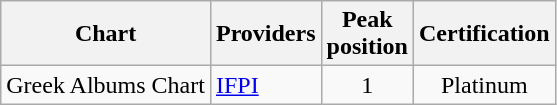<table class="wikitable">
<tr>
<th align="left">Chart</th>
<th align="left">Providers</th>
<th align="left">Peak<br>position</th>
<th align="left">Certification</th>
</tr>
<tr>
<td align="left">Greek Albums Chart</td>
<td align="left"><a href='#'>IFPI</a></td>
<td align="center">1</td>
<td align="center">Platinum</td>
</tr>
</table>
